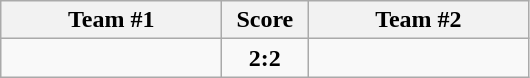<table class="wikitable" style="text-align:center;">
<tr>
<th width=140>Team #1</th>
<th width=50>Score</th>
<th width=140>Team #2</th>
</tr>
<tr>
<td style="text-align:right;"></td>
<td><strong>2:2</strong></td>
<td style="text-align:left;"></td>
</tr>
</table>
